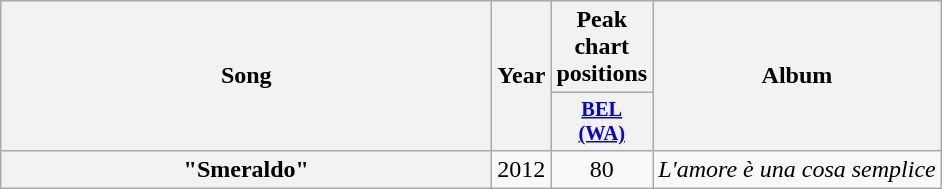<table class="wikitable plainrowheaders" style="text-align:center;" border="1">
<tr>
<th scope="col" rowspan="2" style="width:20em;">Song</th>
<th scope="col" rowspan="2">Year</th>
<th scope="col" colspan="1">Peak chart positions</th>
<th scope="col" rowspan="2">Album</th>
</tr>
<tr>
<th scope="col" style="width:3em;font-size:85%;"><a href='#'>BEL<br>(WA)</a><br></th>
</tr>
<tr>
<th scope="row">"Smeraldo"</th>
<td>2012</td>
<td>80</td>
<td><em>L'amore è una cosa semplice</em></td>
</tr>
</table>
